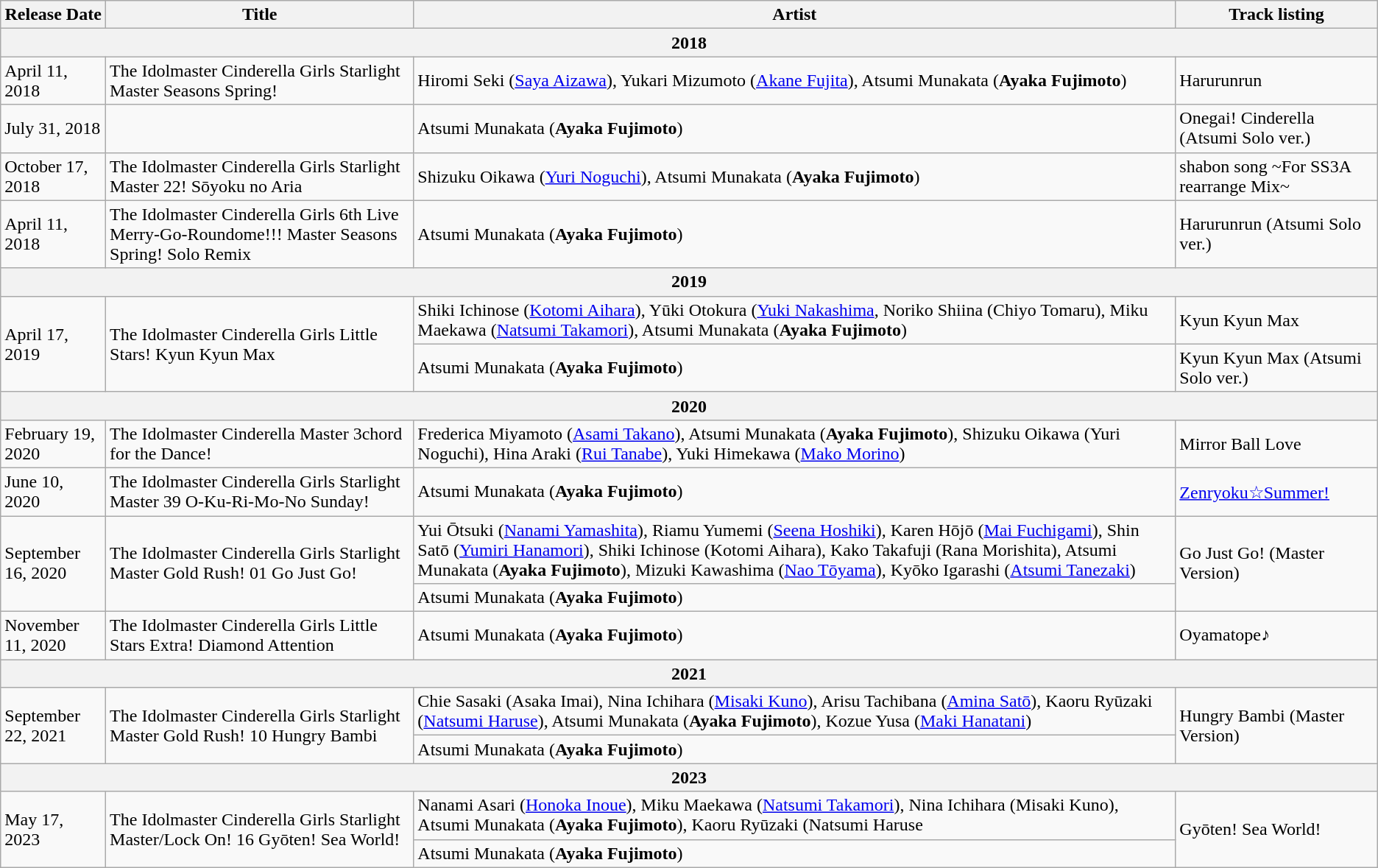<table class="wikitable sortable">
<tr>
<th>Release Date</th>
<th>Title</th>
<th>Artist</th>
<th>Track listing</th>
</tr>
<tr>
<th colspan=4; align=center>2018</th>
</tr>
<tr>
<td>April 11, 2018</td>
<td>The Idolmaster Cinderella Girls Starlight Master Seasons Spring!</td>
<td>Hiromi Seki (<a href='#'>Saya Aizawa</a>), Yukari Mizumoto (<a href='#'>Akane Fujita</a>), Atsumi Munakata (<strong>Ayaka Fujimoto</strong>)</td>
<td>Harurunrun</td>
</tr>
<tr>
<td>July 31, 2018</td>
<td></td>
<td>Atsumi Munakata (<strong>Ayaka Fujimoto</strong>)</td>
<td>Onegai! Cinderella (Atsumi Solo ver.)</td>
</tr>
<tr>
<td>October 17, 2018</td>
<td>The Idolmaster Cinderella Girls Starlight Master 22! Sōyoku no Aria</td>
<td>Shizuku Oikawa (<a href='#'>Yuri Noguchi</a>), Atsumi Munakata (<strong>Ayaka Fujimoto</strong>)</td>
<td>shabon song ~For SS3A rearrange Mix~</td>
</tr>
<tr>
<td>April 11, 2018</td>
<td>The Idolmaster Cinderella Girls 6th Live Merry-Go-Roundome!!! Master Seasons Spring! Solo Remix</td>
<td>Atsumi Munakata (<strong>Ayaka Fujimoto</strong>)</td>
<td>Harurunrun (Atsumi Solo ver.)</td>
</tr>
<tr>
<th colspan=4; align=center>2019</th>
</tr>
<tr>
<td rowspan=2>April 17, 2019</td>
<td rowspan=2>The Idolmaster Cinderella Girls Little Stars! Kyun Kyun Max</td>
<td>Shiki Ichinose (<a href='#'>Kotomi Aihara</a>), Yūki Otokura (<a href='#'>Yuki Nakashima</a>, Noriko Shiina (Chiyo Tomaru), Miku Maekawa (<a href='#'>Natsumi Takamori</a>), Atsumi Munakata (<strong>Ayaka Fujimoto</strong>)</td>
<td>Kyun Kyun Max</td>
</tr>
<tr>
<td>Atsumi Munakata (<strong>Ayaka Fujimoto</strong>)</td>
<td>Kyun Kyun Max (Atsumi Solo ver.)</td>
</tr>
<tr>
<th colspan=4; align=center>2020</th>
</tr>
<tr>
<td>February 19, 2020</td>
<td>The Idolmaster Cinderella Master 3chord for the Dance!</td>
<td>Frederica Miyamoto (<a href='#'>Asami Takano</a>), Atsumi Munakata (<strong>Ayaka Fujimoto</strong>), Shizuku Oikawa (Yuri Noguchi), Hina Araki (<a href='#'>Rui Tanabe</a>), Yuki Himekawa (<a href='#'>Mako Morino</a>)</td>
<td>Mirror Ball Love</td>
</tr>
<tr>
<td>June 10, 2020</td>
<td>The Idolmaster Cinderella Girls Starlight Master 39 O-Ku-Ri-Mo-No Sunday!</td>
<td>Atsumi Munakata (<strong>Ayaka Fujimoto</strong>)</td>
<td><a href='#'>Zenryoku☆Summer!</a></td>
</tr>
<tr>
<td rowspan=2>September 16, 2020</td>
<td rowspan=2>The Idolmaster Cinderella Girls Starlight Master Gold Rush! 01 Go Just Go!</td>
<td>Yui Ōtsuki (<a href='#'>Nanami Yamashita</a>), Riamu Yumemi (<a href='#'>Seena Hoshiki</a>), Karen Hōjō (<a href='#'>Mai Fuchigami</a>), Shin Satō (<a href='#'>Yumiri Hanamori</a>), Shiki Ichinose (Kotomi Aihara), Kako Takafuji (Rana Morishita), Atsumi Munakata (<strong>Ayaka Fujimoto</strong>), Mizuki Kawashima (<a href='#'>Nao Tōyama</a>), Kyōko Igarashi (<a href='#'>Atsumi Tanezaki</a>)</td>
<td rowspan=2>Go Just Go! (Master Version)</td>
</tr>
<tr>
<td>Atsumi Munakata (<strong>Ayaka Fujimoto</strong>)</td>
</tr>
<tr>
<td>November 11, 2020</td>
<td>The Idolmaster Cinderella Girls Little Stars Extra! Diamond Attention</td>
<td>Atsumi Munakata (<strong>Ayaka Fujimoto</strong>)</td>
<td>Oyamatope♪</td>
</tr>
<tr>
<th colspan=4; align=center>2021</th>
</tr>
<tr>
<td rowspan=2>September 22, 2021</td>
<td rowspan=2>The Idolmaster Cinderella Girls Starlight Master Gold Rush! 10 Hungry Bambi</td>
<td>Chie Sasaki (Asaka Imai), Nina Ichihara (<a href='#'>Misaki Kuno</a>), Arisu Tachibana (<a href='#'>Amina Satō</a>), Kaoru Ryūzaki (<a href='#'>Natsumi Haruse</a>), Atsumi Munakata (<strong>Ayaka Fujimoto</strong>), Kozue Yusa (<a href='#'>Maki Hanatani</a>)</td>
<td rowspan=2>Hungry Bambi (Master Version)</td>
</tr>
<tr>
<td>Atsumi Munakata (<strong>Ayaka Fujimoto</strong>)</td>
</tr>
<tr>
<th colspan=4; align=center>2023</th>
</tr>
<tr>
<td rowspan=2>May 17, 2023</td>
<td rowspan=2>The Idolmaster Cinderella Girls Starlight Master/Lock On! 16 Gyōten! Sea World!</td>
<td>Nanami Asari (<a href='#'>Honoka Inoue</a>), Miku Maekawa (<a href='#'>Natsumi Takamori</a>), Nina Ichihara (Misaki Kuno), Atsumi Munakata (<strong>Ayaka Fujimoto</strong>), Kaoru Ryūzaki (Natsumi Haruse</td>
<td rowspan=2>Gyōten! Sea World!</td>
</tr>
<tr>
<td>Atsumi Munakata (<strong>Ayaka Fujimoto</strong>)</td>
</tr>
</table>
